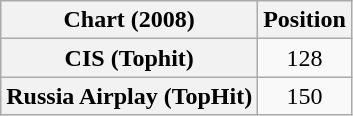<table class="wikitable plainrowheaders" style="text-align:center;">
<tr>
<th scope="col">Chart (2008)</th>
<th scope="col">Position</th>
</tr>
<tr>
<th scope="row">CIS (Tophit)</th>
<td>128</td>
</tr>
<tr>
<th scope="row">Russia Airplay (TopHit)</th>
<td>150</td>
</tr>
</table>
